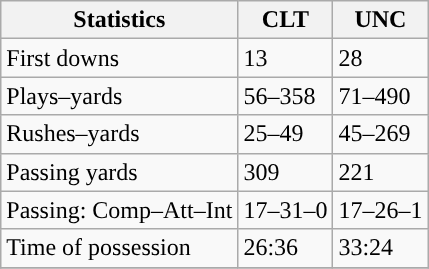<table class="wikitable" style="float: left;">
<tr>
<th>Statistics</th>
<th>CLT</th>
<th>UNC</th>
</tr>
<tr>
<td>First downs</td>
<td>13</td>
<td>28</td>
</tr>
<tr>
<td>Plays–yards</td>
<td>56–358</td>
<td>71–490</td>
</tr>
<tr>
<td>Rushes–yards</td>
<td>25–49</td>
<td>45–269</td>
</tr>
<tr>
<td>Passing yards</td>
<td>309</td>
<td>221</td>
</tr>
<tr>
<td>Passing: Comp–Att–Int</td>
<td>17–31–0</td>
<td>17–26–1</td>
</tr>
<tr>
<td>Time of possession</td>
<td>26:36</td>
<td>33:24</td>
</tr>
<tr>
</tr>
</table>
